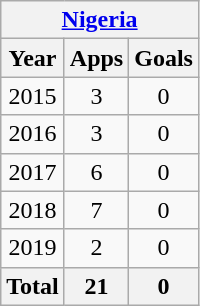<table class="wikitable" style="text-align:center">
<tr>
<th colspan=3><a href='#'>Nigeria</a></th>
</tr>
<tr>
<th>Year</th>
<th>Apps</th>
<th>Goals</th>
</tr>
<tr>
<td>2015</td>
<td>3</td>
<td>0</td>
</tr>
<tr>
<td>2016</td>
<td>3</td>
<td>0</td>
</tr>
<tr>
<td>2017</td>
<td>6</td>
<td>0</td>
</tr>
<tr>
<td>2018</td>
<td>7</td>
<td>0</td>
</tr>
<tr>
<td>2019</td>
<td>2</td>
<td>0</td>
</tr>
<tr>
<th>Total</th>
<th>21</th>
<th>0</th>
</tr>
</table>
